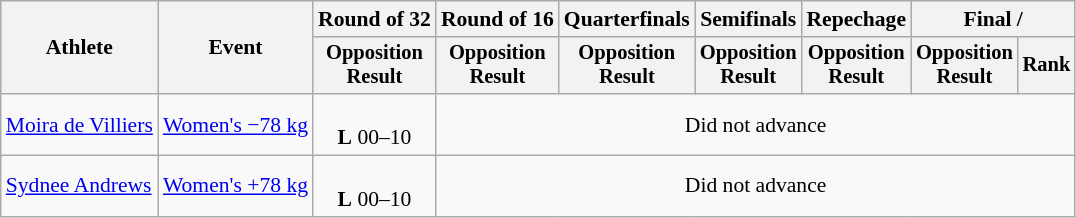<table class=wikitable style=font-size:90%;text-align:center>
<tr>
<th rowspan=2>Athlete</th>
<th rowspan=2>Event</th>
<th>Round of 32</th>
<th>Round of 16</th>
<th>Quarterfinals</th>
<th>Semifinals</th>
<th>Repechage</th>
<th colspan=2>Final / </th>
</tr>
<tr style=font-size:95%>
<th>Opposition<br>Result</th>
<th>Opposition<br>Result</th>
<th>Opposition<br>Result</th>
<th>Opposition<br>Result</th>
<th>Opposition<br>Result</th>
<th>Opposition<br>Result</th>
<th>Rank</th>
</tr>
<tr>
<td align=left><a href='#'>Moira de Villiers</a></td>
<td align=left><a href='#'>Women's −78 kg</a></td>
<td><br><strong>L</strong> 00–10</td>
<td colspan=6>Did not advance</td>
</tr>
<tr>
<td align=left><a href='#'>Sydnee Andrews</a></td>
<td align=left><a href='#'>Women's +78 kg</a></td>
<td><br><strong>L</strong> 00–10</td>
<td colspan=6>Did not advance</td>
</tr>
</table>
